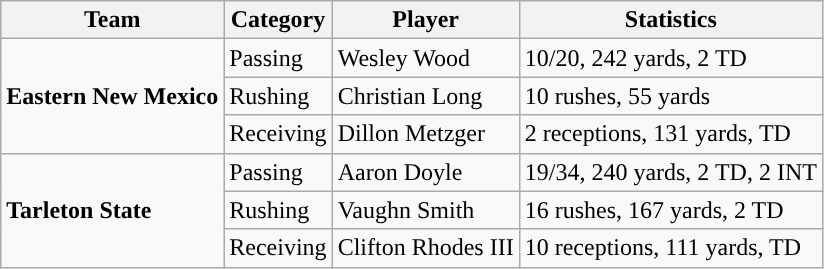<table class="wikitable" style="float: left;">
<tr>
<th>Team</th>
<th>Category</th>
<th>Player</th>
<th>Statistics</th>
</tr>
<tr>
<td rowspan=3><strong>Eastern New Mexico</strong></td>
<td>Passing</td>
<td>Wesley Wood</td>
<td>10/20, 242 yards, 2 TD</td>
</tr>
<tr>
<td>Rushing</td>
<td>Christian Long</td>
<td>10 rushes, 55 yards</td>
</tr>
<tr>
<td>Receiving</td>
<td>Dillon Metzger</td>
<td>2 receptions, 131 yards, TD</td>
</tr>
<tr>
<td rowspan=3><strong>Tarleton State</strong></td>
<td>Passing</td>
<td>Aaron Doyle</td>
<td>19/34, 240 yards, 2 TD, 2 INT</td>
</tr>
<tr>
<td>Rushing</td>
<td>Vaughn Smith</td>
<td>16 rushes, 167 yards, 2 TD</td>
</tr>
<tr>
<td>Receiving</td>
<td>Clifton Rhodes III</td>
<td>10 receptions, 111 yards, TD</td>
</tr>
</table>
